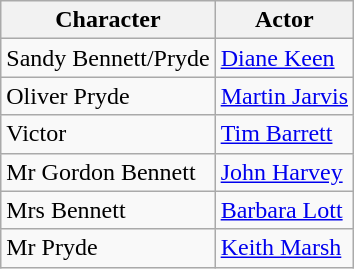<table class="wikitable">
<tr>
<th>Character</th>
<th>Actor</th>
</tr>
<tr>
<td>Sandy Bennett/Pryde</td>
<td><a href='#'>Diane Keen</a></td>
</tr>
<tr>
<td>Oliver Pryde</td>
<td><a href='#'>Martin Jarvis</a></td>
</tr>
<tr>
<td>Victor</td>
<td><a href='#'>Tim Barrett</a></td>
</tr>
<tr>
<td>Mr Gordon Bennett</td>
<td><a href='#'>John Harvey</a></td>
</tr>
<tr>
<td>Mrs Bennett</td>
<td><a href='#'>Barbara Lott</a></td>
</tr>
<tr>
<td>Mr Pryde</td>
<td><a href='#'>Keith Marsh</a></td>
</tr>
</table>
